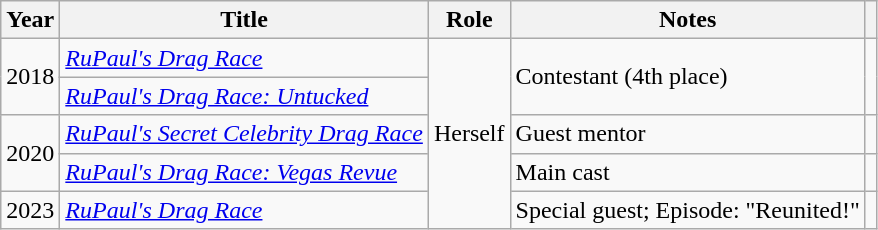<table class="wikitable plainrowheaders sortable">
<tr>
<th scope="col">Year</th>
<th scope="col">Title</th>
<th scope="col">Role</th>
<th scope="col">Notes</th>
<th style="text-align: center;" class="unsortable"></th>
</tr>
<tr>
<td rowspan="2">2018</td>
<td><em><a href='#'>RuPaul's Drag Race</a></em></td>
<td rowspan="5">Herself</td>
<td rowspan="2">Contestant (4th place)</td>
<td rowspan="2" style="text-align: center;"></td>
</tr>
<tr>
<td><em><a href='#'>RuPaul's Drag Race: Untucked</a></em></td>
</tr>
<tr>
<td rowspan="2">2020</td>
<td><em><a href='#'>RuPaul's Secret Celebrity Drag Race</a></em></td>
<td>Guest mentor</td>
<td style="text-align: center;"></td>
</tr>
<tr>
<td><em><a href='#'>RuPaul's Drag Race: Vegas Revue</a></em></td>
<td>Main cast</td>
<td style="text-align: center;"></td>
</tr>
<tr>
<td>2023</td>
<td><em><a href='#'>RuPaul's Drag Race</a></em></td>
<td>Special guest; Episode: "Reunited!"</td>
<td></td>
</tr>
</table>
